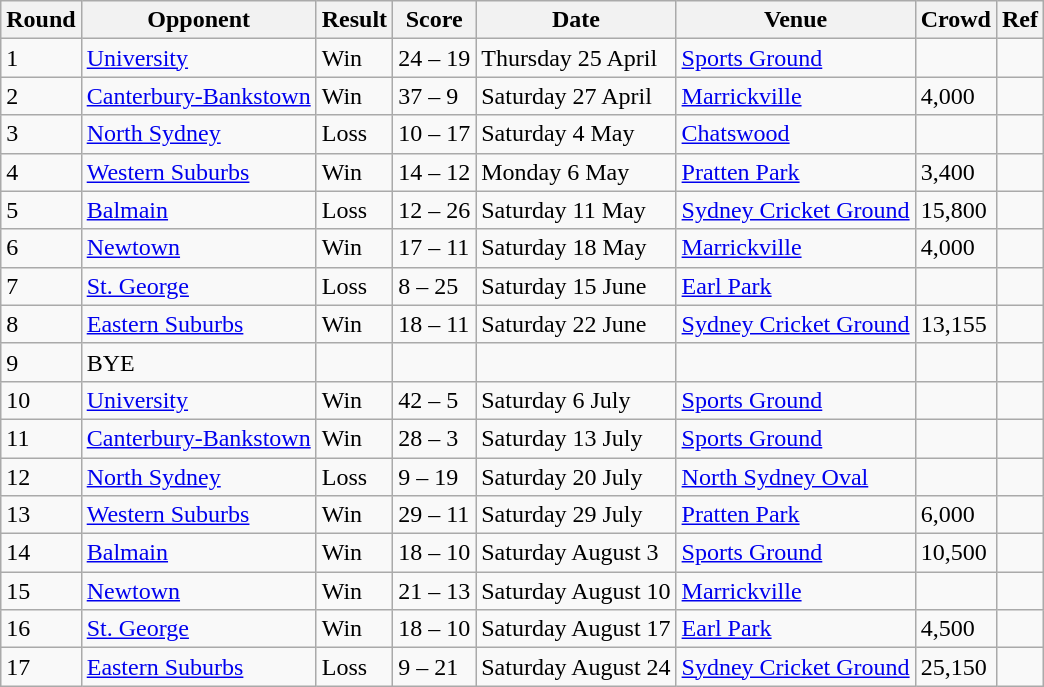<table class="wikitable" style="text-align:left;">
<tr>
<th>Round</th>
<th>Opponent</th>
<th>Result</th>
<th>Score</th>
<th>Date</th>
<th>Venue</th>
<th>Crowd</th>
<th>Ref</th>
</tr>
<tr>
<td>1</td>
<td> <a href='#'>University</a></td>
<td>Win</td>
<td>24 – 19</td>
<td>Thursday 25 April</td>
<td><a href='#'>Sports Ground</a></td>
<td></td>
<td></td>
</tr>
<tr>
<td>2</td>
<td> <a href='#'>Canterbury-Bankstown</a></td>
<td>Win</td>
<td>37 – 9</td>
<td>Saturday 27 April</td>
<td><a href='#'>Marrickville</a></td>
<td>4,000</td>
<td></td>
</tr>
<tr>
<td>3</td>
<td> <a href='#'>North Sydney</a></td>
<td>Loss</td>
<td>10 – 17</td>
<td>Saturday 4 May</td>
<td><a href='#'>Chatswood</a></td>
<td></td>
<td></td>
</tr>
<tr>
<td>4</td>
<td> <a href='#'>Western Suburbs</a></td>
<td>Win</td>
<td>14 – 12</td>
<td>Monday 6 May</td>
<td><a href='#'>Pratten Park</a></td>
<td>3,400</td>
<td></td>
</tr>
<tr>
<td>5</td>
<td> <a href='#'>Balmain</a></td>
<td>Loss</td>
<td>12 – 26</td>
<td>Saturday 11 May</td>
<td><a href='#'>Sydney Cricket Ground</a></td>
<td>15,800</td>
<td></td>
</tr>
<tr>
<td>6</td>
<td> <a href='#'>Newtown</a></td>
<td>Win</td>
<td>17 – 11</td>
<td>Saturday 18 May</td>
<td><a href='#'>Marrickville</a></td>
<td>4,000</td>
<td></td>
</tr>
<tr>
<td>7</td>
<td> <a href='#'>St. George</a></td>
<td>Loss</td>
<td>8 – 25</td>
<td>Saturday 15 June</td>
<td><a href='#'>Earl Park</a></td>
<td></td>
<td></td>
</tr>
<tr>
<td>8</td>
<td> <a href='#'>Eastern Suburbs</a></td>
<td>Win</td>
<td>18 – 11</td>
<td>Saturday 22 June</td>
<td><a href='#'>Sydney Cricket Ground</a></td>
<td>13,155</td>
<td></td>
</tr>
<tr>
<td>9</td>
<td>BYE</td>
<td></td>
<td></td>
<td></td>
<td></td>
<td></td>
<td></td>
</tr>
<tr>
<td>10</td>
<td> <a href='#'>University</a></td>
<td>Win</td>
<td>42 – 5</td>
<td>Saturday 6 July</td>
<td><a href='#'>Sports Ground</a></td>
<td></td>
<td></td>
</tr>
<tr>
<td>11</td>
<td> <a href='#'>Canterbury-Bankstown</a></td>
<td>Win</td>
<td>28 – 3</td>
<td>Saturday 13 July</td>
<td><a href='#'>Sports Ground</a></td>
<td></td>
<td></td>
</tr>
<tr>
<td>12</td>
<td> <a href='#'>North Sydney</a></td>
<td>Loss</td>
<td>9 – 19</td>
<td>Saturday 20 July</td>
<td><a href='#'>North Sydney Oval</a></td>
<td></td>
<td></td>
</tr>
<tr>
<td>13</td>
<td> <a href='#'>Western Suburbs</a></td>
<td>Win</td>
<td>29 – 11</td>
<td>Saturday 29 July</td>
<td><a href='#'>Pratten Park</a></td>
<td>6,000</td>
<td></td>
</tr>
<tr>
<td>14</td>
<td> <a href='#'>Balmain</a></td>
<td>Win</td>
<td>18 – 10</td>
<td>Saturday August 3</td>
<td><a href='#'>Sports Ground</a></td>
<td>10,500</td>
<td></td>
</tr>
<tr>
<td>15</td>
<td> <a href='#'>Newtown</a></td>
<td>Win</td>
<td>21 – 13</td>
<td>Saturday August 10</td>
<td><a href='#'>Marrickville</a></td>
<td></td>
<td></td>
</tr>
<tr>
<td>16</td>
<td> <a href='#'>St. George</a></td>
<td>Win</td>
<td>18 – 10</td>
<td>Saturday August 17</td>
<td><a href='#'>Earl Park</a></td>
<td>4,500</td>
<td></td>
</tr>
<tr>
<td>17</td>
<td> <a href='#'>Eastern Suburbs</a></td>
<td>Loss</td>
<td>9 – 21</td>
<td>Saturday August 24</td>
<td><a href='#'>Sydney Cricket Ground</a></td>
<td>25,150</td>
<td></td>
</tr>
</table>
